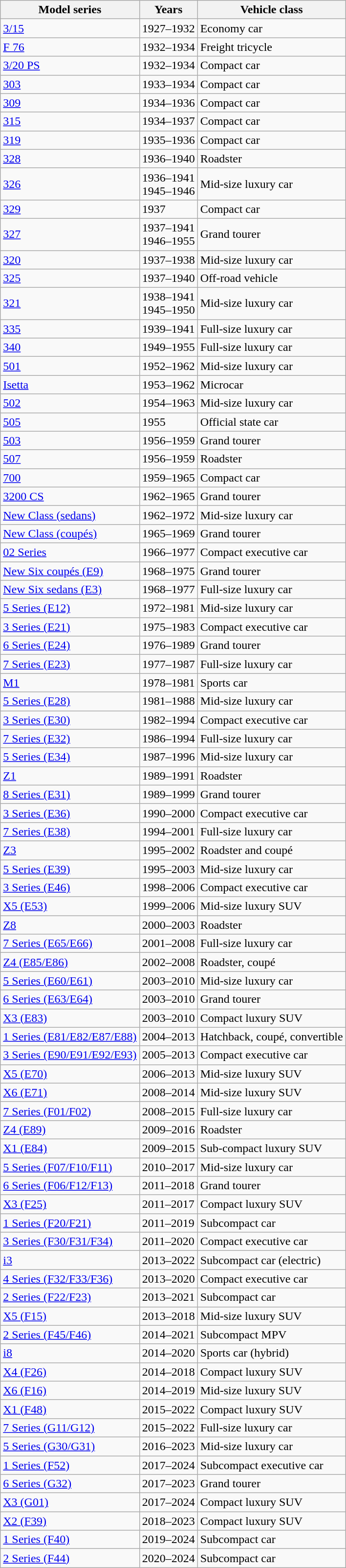<table class="wikitable sortable">
<tr>
<th>Model series</th>
<th>Years</th>
<th>Vehicle class</th>
</tr>
<tr>
<td><a href='#'>3/15</a></td>
<td>1927–1932</td>
<td>Economy car</td>
</tr>
<tr>
<td><a href='#'>F 76</a></td>
<td>1932–1934</td>
<td>Freight tricycle</td>
</tr>
<tr>
<td><a href='#'>3/20 PS</a></td>
<td>1932–1934</td>
<td>Compact car</td>
</tr>
<tr>
<td><a href='#'>303</a></td>
<td>1933–1934</td>
<td>Compact car</td>
</tr>
<tr>
<td><a href='#'>309</a></td>
<td>1934–1936</td>
<td>Compact car</td>
</tr>
<tr>
<td><a href='#'>315</a></td>
<td>1934–1937</td>
<td>Compact car</td>
</tr>
<tr>
<td><a href='#'>319</a></td>
<td>1935–1936</td>
<td>Compact car</td>
</tr>
<tr>
<td><a href='#'>328</a></td>
<td>1936–1940</td>
<td>Roadster</td>
</tr>
<tr>
<td><a href='#'>326</a></td>
<td>1936–1941<br>1945–1946</td>
<td>Mid-size luxury car</td>
</tr>
<tr>
<td><a href='#'>329</a></td>
<td>1937</td>
<td>Compact car</td>
</tr>
<tr>
<td><a href='#'>327</a></td>
<td>1937–1941<br>1946–1955</td>
<td>Grand tourer</td>
</tr>
<tr>
<td><a href='#'>320</a></td>
<td>1937–1938</td>
<td>Mid-size luxury car</td>
</tr>
<tr>
<td><a href='#'>325</a></td>
<td>1937–1940</td>
<td>Off-road vehicle</td>
</tr>
<tr>
<td><a href='#'>321</a></td>
<td>1938–1941<br>1945–1950</td>
<td>Mid-size luxury car</td>
</tr>
<tr>
<td><a href='#'>335</a></td>
<td>1939–1941</td>
<td>Full-size luxury car</td>
</tr>
<tr>
<td><a href='#'>340</a></td>
<td>1949–1955</td>
<td>Full-size luxury car</td>
</tr>
<tr>
<td><a href='#'>501</a></td>
<td>1952–1962</td>
<td>Mid-size luxury car</td>
</tr>
<tr>
<td><a href='#'>Isetta</a></td>
<td>1953–1962</td>
<td>Microcar</td>
</tr>
<tr>
<td><a href='#'>502</a></td>
<td>1954–1963</td>
<td>Mid-size luxury car</td>
</tr>
<tr>
<td><a href='#'>505</a></td>
<td>1955</td>
<td>Official state car</td>
</tr>
<tr>
<td><a href='#'>503</a></td>
<td>1956–1959</td>
<td>Grand tourer</td>
</tr>
<tr>
<td><a href='#'>507</a></td>
<td>1956–1959</td>
<td>Roadster</td>
</tr>
<tr>
<td><a href='#'>700</a></td>
<td>1959–1965</td>
<td>Compact car</td>
</tr>
<tr>
<td><a href='#'>3200 CS</a></td>
<td>1962–1965</td>
<td>Grand tourer</td>
</tr>
<tr>
<td><a href='#'>New Class (sedans)</a></td>
<td>1962–1972</td>
<td>Mid-size luxury car</td>
</tr>
<tr>
<td><a href='#'>New Class (coupés)</a></td>
<td>1965–1969</td>
<td>Grand tourer</td>
</tr>
<tr>
<td><a href='#'>02 Series</a></td>
<td>1966–1977</td>
<td>Compact executive car</td>
</tr>
<tr>
<td><a href='#'>New Six coupés (E9)</a></td>
<td>1968–1975</td>
<td>Grand tourer</td>
</tr>
<tr>
<td><a href='#'>New Six sedans (E3)</a></td>
<td>1968–1977</td>
<td>Full-size luxury car</td>
</tr>
<tr>
<td><a href='#'>5 Series (E12)</a></td>
<td>1972–1981</td>
<td>Mid-size luxury car</td>
</tr>
<tr>
<td><a href='#'>3 Series (E21)</a></td>
<td>1975–1983</td>
<td>Compact executive car</td>
</tr>
<tr>
<td><a href='#'>6 Series (E24)</a></td>
<td>1976–1989</td>
<td>Grand tourer</td>
</tr>
<tr>
<td><a href='#'>7 Series (E23)</a></td>
<td>1977–1987</td>
<td>Full-size luxury car</td>
</tr>
<tr>
<td><a href='#'>M1</a></td>
<td>1978–1981</td>
<td>Sports car</td>
</tr>
<tr>
<td><a href='#'>5 Series (E28)</a></td>
<td>1981–1988</td>
<td>Mid-size luxury car</td>
</tr>
<tr>
<td><a href='#'>3 Series (E30)</a></td>
<td>1982–1994</td>
<td>Compact executive car</td>
</tr>
<tr>
<td><a href='#'>7 Series (E32)</a></td>
<td>1986–1994</td>
<td>Full-size luxury car</td>
</tr>
<tr>
<td><a href='#'>5 Series (E34)</a></td>
<td>1987–1996</td>
<td>Mid-size luxury car</td>
</tr>
<tr>
<td><a href='#'>Z1</a></td>
<td>1989–1991</td>
<td>Roadster</td>
</tr>
<tr>
<td><a href='#'>8 Series (E31)</a></td>
<td>1989–1999</td>
<td>Grand tourer</td>
</tr>
<tr>
<td><a href='#'>3 Series (E36)</a></td>
<td>1990–2000</td>
<td>Compact executive car</td>
</tr>
<tr>
<td><a href='#'>7 Series (E38)</a></td>
<td>1994–2001</td>
<td>Full-size luxury car</td>
</tr>
<tr>
<td><a href='#'>Z3</a></td>
<td>1995–2002</td>
<td>Roadster and coupé</td>
</tr>
<tr>
<td><a href='#'>5 Series (E39)</a></td>
<td>1995–2003</td>
<td>Mid-size luxury car</td>
</tr>
<tr>
<td><a href='#'>3 Series (E46)</a></td>
<td>1998–2006</td>
<td>Compact executive car</td>
</tr>
<tr>
<td><a href='#'>X5 (E53)</a></td>
<td>1999–2006</td>
<td>Mid-size luxury SUV</td>
</tr>
<tr>
<td><a href='#'>Z8</a></td>
<td>2000–2003</td>
<td>Roadster</td>
</tr>
<tr>
<td><a href='#'>7 Series (E65/E66)</a></td>
<td>2001–2008</td>
<td>Full-size luxury car</td>
</tr>
<tr>
<td><a href='#'>Z4 (E85/E86)</a></td>
<td>2002–2008</td>
<td>Roadster, coupé</td>
</tr>
<tr>
<td><a href='#'>5 Series (E60/E61)</a></td>
<td>2003–2010</td>
<td>Mid-size luxury car</td>
</tr>
<tr>
<td><a href='#'>6 Series (E63/E64)</a></td>
<td>2003–2010</td>
<td>Grand tourer</td>
</tr>
<tr>
<td><a href='#'>X3 (E83)</a></td>
<td>2003–2010</td>
<td>Compact luxury SUV</td>
</tr>
<tr>
<td><a href='#'>1 Series (E81/E82/E87/E88)</a></td>
<td>2004–2013</td>
<td>Hatchback, coupé, convertible</td>
</tr>
<tr>
<td><a href='#'>3 Series (E90/E91/E92/E93)</a></td>
<td>2005–2013</td>
<td>Compact executive car</td>
</tr>
<tr>
<td><a href='#'>X5 (E70)</a></td>
<td>2006–2013</td>
<td>Mid-size luxury SUV</td>
</tr>
<tr>
<td><a href='#'>X6 (E71)</a></td>
<td>2008–2014</td>
<td>Mid-size luxury SUV</td>
</tr>
<tr>
<td><a href='#'>7 Series (F01/F02)</a></td>
<td>2008–2015</td>
<td>Full-size luxury car</td>
</tr>
<tr>
<td><a href='#'>Z4 (E89)</a></td>
<td>2009–2016</td>
<td>Roadster</td>
</tr>
<tr>
<td><a href='#'>X1 (E84)</a></td>
<td>2009–2015</td>
<td>Sub-compact luxury SUV</td>
</tr>
<tr>
<td><a href='#'>5 Series (F07/F10/F11)</a></td>
<td>2010–2017</td>
<td>Mid-size luxury car</td>
</tr>
<tr>
<td><a href='#'>6 Series (F06/F12/F13)</a></td>
<td>2011–2018</td>
<td>Grand tourer</td>
</tr>
<tr>
<td><a href='#'>X3 (F25)</a></td>
<td>2011–2017</td>
<td>Compact luxury SUV</td>
</tr>
<tr>
<td><a href='#'>1 Series (F20/F21)</a></td>
<td>2011–2019</td>
<td>Subcompact car</td>
</tr>
<tr>
<td><a href='#'>3 Series (F30/F31/F34)</a></td>
<td>2011–2020</td>
<td>Compact executive car</td>
</tr>
<tr>
<td><a href='#'>i3</a></td>
<td>2013–2022</td>
<td>Subcompact car (electric)</td>
</tr>
<tr>
<td><a href='#'>4 Series (F32/F33/F36)</a></td>
<td>2013–2020</td>
<td>Compact executive car</td>
</tr>
<tr>
<td><a href='#'>2 Series (F22/F23)</a></td>
<td>2013–2021</td>
<td>Subcompact car</td>
</tr>
<tr>
<td><a href='#'>X5 (F15)</a></td>
<td>2013–2018</td>
<td>Mid-size luxury SUV</td>
</tr>
<tr>
<td><a href='#'>2 Series (F45/F46)</a></td>
<td>2014–2021</td>
<td>Subcompact MPV</td>
</tr>
<tr>
<td><a href='#'>i8</a></td>
<td>2014–2020</td>
<td>Sports car (hybrid)</td>
</tr>
<tr>
<td><a href='#'>X4 (F26)</a></td>
<td>2014–2018</td>
<td>Compact luxury SUV</td>
</tr>
<tr>
<td><a href='#'>X6 (F16)</a></td>
<td>2014–2019</td>
<td>Mid-size luxury SUV</td>
</tr>
<tr>
<td><a href='#'>X1 (F48)</a></td>
<td>2015–2022</td>
<td>Compact luxury SUV</td>
</tr>
<tr>
<td><a href='#'>7 Series (G11/G12)</a></td>
<td>2015–2022</td>
<td>Full-size luxury car</td>
</tr>
<tr>
<td><a href='#'>5 Series (G30/G31)</a></td>
<td>2016–2023</td>
<td>Mid-size luxury car</td>
</tr>
<tr>
<td><a href='#'>1 Series (F52)</a></td>
<td>2017–2024</td>
<td>Subcompact executive car</td>
</tr>
<tr>
<td><a href='#'>6 Series (G32)</a></td>
<td>2017–2023</td>
<td>Grand tourer</td>
</tr>
<tr>
<td><a href='#'>X3 (G01)</a></td>
<td>2017–2024</td>
<td>Compact luxury SUV</td>
</tr>
<tr>
<td><a href='#'>X2 (F39)</a></td>
<td>2018–2023</td>
<td>Compact luxury SUV</td>
</tr>
<tr>
<td><a href='#'>1 Series (F40)</a></td>
<td>2019–2024</td>
<td>Subcompact car</td>
</tr>
<tr>
<td><a href='#'>2 Series (F44)</a></td>
<td>2020–2024</td>
<td>Subcompact car</td>
</tr>
</table>
